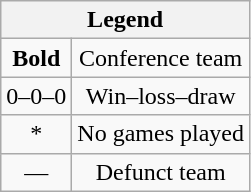<table class="wikitable">
<tr>
<th style="background-color: #F2F2F2; border: 1px solid #AAAAAA;" colspan="2">Legend</th>
</tr>
<tr align="center">
<td><strong>Bold</strong></td>
<td>Conference team</td>
</tr>
<tr align="center">
<td>0–0–0</td>
<td>Win–loss–draw</td>
</tr>
<tr align="center">
<td>*</td>
<td>No games played</td>
</tr>
<tr align="center">
<td>—</td>
<td>Defunct team</td>
</tr>
</table>
